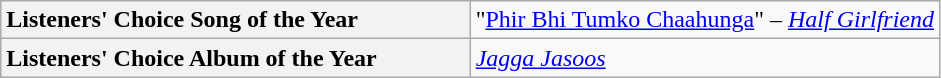<table class="wikitable">
<tr>
<th style="text-align: left; width:50%;">Listeners' Choice Song of the Year</th>
<td>"<a href='#'>Phir Bhi Tumko Chaahunga</a>" – <em><a href='#'>Half Girlfriend</a></em></td>
</tr>
<tr>
<th style="text-align: left;">Listeners' Choice Album of the Year</th>
<td><em><a href='#'>Jagga Jasoos</a></em></td>
</tr>
</table>
